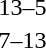<table style="text-align:center">
<tr>
<th width=200></th>
<th width=100></th>
<th width=200></th>
</tr>
<tr>
<td align=right><strong></strong></td>
<td>13–5</td>
<td align=left></td>
</tr>
<tr>
<td align=right></td>
<td>7–13</td>
<td align=left><strong></strong></td>
</tr>
</table>
